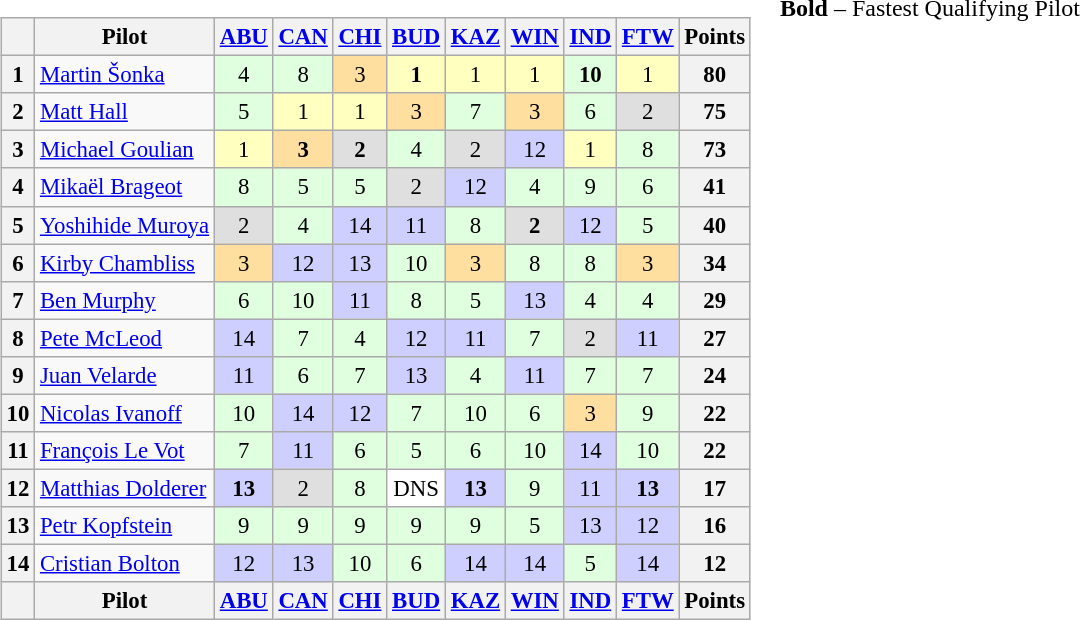<table>
<tr>
<td><br><table class="wikitable" style="font-size:95%; text-align:center">
<tr>
<th></th>
<th>Pilot</th>
<th><a href='#'>ABU</a><br></th>
<th><a href='#'>CAN</a><br></th>
<th><a href='#'>CHI</a><br></th>
<th><a href='#'>BUD</a><br></th>
<th><a href='#'>KAZ</a><br></th>
<th><a href='#'>WIN</a><br></th>
<th><a href='#'>IND</a><br></th>
<th><a href='#'>FTW</a><br></th>
<th>Points</th>
</tr>
<tr>
<th>1</th>
<td style="text-align: left;"> <a href='#'>Martin Šonka</a></td>
<td style="background:#dfffdf;">4</td>
<td style="background:#dfffdf;">8</td>
<td style="background:#ffdf9f;">3</td>
<td style="background:#ffffbf;"><strong>1</strong></td>
<td style="background:#ffffbf;">1</td>
<td style="background:#ffffbf;">1</td>
<td style="background:#dfffdf;"><strong>10</strong></td>
<td style="background:#ffffbf;">1</td>
<th>80</th>
</tr>
<tr>
<th>2</th>
<td style="text-align: left;"> <a href='#'>Matt Hall</a></td>
<td style="background:#dfffdf;">5</td>
<td style="background:#ffffbf;">1</td>
<td style="background:#ffffbf;">1</td>
<td style="background:#ffdf9f;">3</td>
<td style="background:#dfffdf;">7</td>
<td style="background:#ffdf9f;">3</td>
<td style="background:#dfffdf;">6</td>
<td style="background:#dfdfdf;">2</td>
<th>75</th>
</tr>
<tr>
<th>3</th>
<td style="text-align: left;"> <a href='#'>Michael Goulian</a></td>
<td style="background:#ffffbf;">1</td>
<td style="background:#ffdf9f;"><strong>3</strong></td>
<td style="background:#dfdfdf;"><strong>2</strong></td>
<td style="background:#dfffdf;">4</td>
<td style="background:#dfdfdf;">2</td>
<td style="background:#CFCFFF;">12</td>
<td style="background:#ffffbf;">1</td>
<td style="background:#dfffdf;">8</td>
<th>73</th>
</tr>
<tr>
<th>4</th>
<td style="text-align: left;"> <a href='#'>Mikaël Brageot</a></td>
<td style="background:#dfffdf;">8</td>
<td style="background:#dfffdf;">5</td>
<td style="background:#dfffdf;">5</td>
<td style="background:#dfdfdf;">2</td>
<td style="background:#CFCFFF;">12</td>
<td style="background:#dfffdf;">4</td>
<td style="background:#dfffdf;">9</td>
<td style="background:#dfffdf;">6</td>
<th>41</th>
</tr>
<tr>
<th>5</th>
<td style="text-align: left;"> <a href='#'>Yoshihide Muroya</a></td>
<td style="background:#dfdfdf;">2</td>
<td style="background:#dfffdf;">4</td>
<td style="background:#CFCFFF;">14</td>
<td style="background:#CFCFFF;">11</td>
<td style="background:#dfffdf;">8</td>
<td style="background:#dfdfdf;"><strong>2</strong></td>
<td style="background:#CFCFFF;">12</td>
<td style="background:#dfffdf;">5</td>
<th>40</th>
</tr>
<tr>
<th>6</th>
<td style="text-align: left;"> <a href='#'>Kirby Chambliss</a></td>
<td style="background:#ffdf9f;">3</td>
<td style="background:#CFCFFF;">12</td>
<td style="background:#CFCFFF;">13</td>
<td style="background:#dfffdf;">10</td>
<td style="background:#ffdf9f;">3</td>
<td style="background:#dfffdf;">8</td>
<td style="background:#dfffdf;">8</td>
<td style="background:#ffdf9f;">3</td>
<th>34</th>
</tr>
<tr>
<th>7</th>
<td style="text-align: left;"> <a href='#'>Ben Murphy</a></td>
<td style="background:#dfffdf;">6</td>
<td style="background:#dfffdf;">10</td>
<td style="background:#CFCFFF;">11</td>
<td style="background:#dfffdf;">8</td>
<td style="background:#dfffdf;">5</td>
<td style="background:#CFCFFF;">13</td>
<td style="background:#dfffdf;">4</td>
<td style="background:#dfffdf;">4</td>
<th>29</th>
</tr>
<tr>
<th>8</th>
<td style="text-align: left;"> <a href='#'>Pete McLeod</a></td>
<td style="background:#CFCFFF;">14</td>
<td style="background:#dfffdf;">7</td>
<td style="background:#dfffdf;">4</td>
<td style="background:#CFCFFF;">12</td>
<td style="background:#CFCFFF;">11</td>
<td style="background:#dfffdf;">7</td>
<td style="background:#dfdfdf;">2</td>
<td style="background:#CFCFFF;">11</td>
<th>27</th>
</tr>
<tr>
<th>9</th>
<td style="text-align: left;"> <a href='#'>Juan Velarde</a></td>
<td style="background:#CFCFFF;">11</td>
<td style="background:#dfffdf;">6</td>
<td style="background:#dfffdf;">7</td>
<td style="background:#CFCFFF;">13</td>
<td style="background:#dfffdf;">4</td>
<td style="background:#CFCFFF;">11</td>
<td style="background:#dfffdf;">7</td>
<td style="background:#dfffdf;">7</td>
<th>24</th>
</tr>
<tr>
<th>10</th>
<td style="text-align: left;"> <a href='#'>Nicolas Ivanoff</a></td>
<td style="background:#dfffdf;">10</td>
<td style="background:#CFCFFF;">14</td>
<td style="background:#CFCFFF;">12</td>
<td style="background:#dfffdf;">7</td>
<td style="background:#dfffdf;">10</td>
<td style="background:#dfffdf;">6</td>
<td style="background:#ffdf9f;">3</td>
<td style="background:#dfffdf;">9</td>
<th>22</th>
</tr>
<tr>
<th>11</th>
<td style="text-align: left;"> <a href='#'>François Le Vot</a></td>
<td style="background:#dfffdf;">7</td>
<td style="background:#CFCFFF;">11</td>
<td style="background:#dfffdf;">6</td>
<td style="background:#dfffdf;">5</td>
<td style="background:#dfffdf;">6</td>
<td style="background:#dfffdf;">10</td>
<td style="background:#CFCFFF;">14</td>
<td style="background:#dfffdf;">10</td>
<th>22</th>
</tr>
<tr>
<th>12</th>
<td style="text-align: left;"> <a href='#'>Matthias Dolderer</a></td>
<td style="background:#CFCFFF;"><strong>13</strong></td>
<td style="background:#dfdfdf;">2</td>
<td style="background:#dfffdf;">8</td>
<td style="background:white;">DNS</td>
<td style="background:#CFCFFF;"><strong>13</strong></td>
<td style="background:#dfffdf;">9</td>
<td style="background:#CFCFFF;">11</td>
<td style="background:#CFCFFF;"><strong>13</strong></td>
<th>17</th>
</tr>
<tr>
<th>13</th>
<td style="text-align: left;"> <a href='#'>Petr Kopfstein</a></td>
<td style="background:#dfffdf;">9</td>
<td style="background:#dfffdf;">9</td>
<td style="background:#dfffdf;">9</td>
<td style="background:#dfffdf;">9</td>
<td style="background:#dfffdf;">9</td>
<td style="background:#dfffdf;">5</td>
<td style="background:#CFCFFF;">13</td>
<td style="background:#CFCFFF;">12</td>
<th>16</th>
</tr>
<tr>
<th>14</th>
<td style="text-align: left;"> <a href='#'>Cristian Bolton</a></td>
<td style="background:#CFCFFF;">12</td>
<td style="background:#CFCFFF;">13</td>
<td style="background:#dfffdf;">10</td>
<td style="background:#dfffdf;">6</td>
<td style="background:#CFCFFF;">14</td>
<td style="background:#CFCFFF;">14</td>
<td style="background:#dfffdf;">5</td>
<td style="background:#CFCFFF;">14</td>
<th>12</th>
</tr>
<tr>
<th></th>
<th>Pilot</th>
<th><a href='#'>ABU</a><br></th>
<th><a href='#'>CAN</a><br></th>
<th><a href='#'>CHI</a><br></th>
<th><a href='#'>BUD</a><br></th>
<th><a href='#'>KAZ</a><br></th>
<th><a href='#'>WIN</a><br></th>
<th><a href='#'>IND</a><br></th>
<th><a href='#'>FTW</a><br></th>
<th>Points</th>
</tr>
</table>
</td>
<td valign="top"><br>
<span><strong>Bold</strong> – Fastest Qualifying Pilot</span></td>
</tr>
</table>
